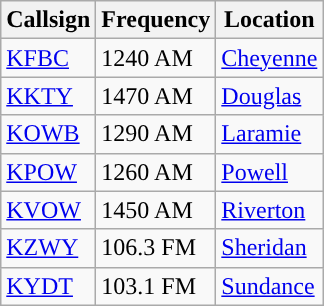<table class="wikitable">
<tr>
<th>Callsign</th>
<th>Frequency</th>
<th>Location</th>
</tr>
<tr>
<td><a href='#'>KFBC</a></td>
<td>1240 AM</td>
<td><a href='#'>Cheyenne</a></td>
</tr>
<tr>
<td><a href='#'>KKTY</a></td>
<td>1470 AM</td>
<td><a href='#'>Douglas</a></td>
</tr>
<tr>
<td><a href='#'>KOWB</a></td>
<td>1290 AM</td>
<td><a href='#'>Laramie</a></td>
</tr>
<tr>
<td><a href='#'>KPOW</a></td>
<td>1260 AM</td>
<td><a href='#'>Powell</a></td>
</tr>
<tr>
<td><a href='#'>KVOW</a></td>
<td>1450 AM</td>
<td><a href='#'>Riverton</a></td>
</tr>
<tr>
<td><a href='#'>KZWY</a></td>
<td>106.3 FM</td>
<td><a href='#'>Sheridan</a></td>
</tr>
<tr>
<td><a href='#'>KYDT</a></td>
<td>103.1 FM</td>
<td><a href='#'>Sundance</a></td>
</tr>
</table>
